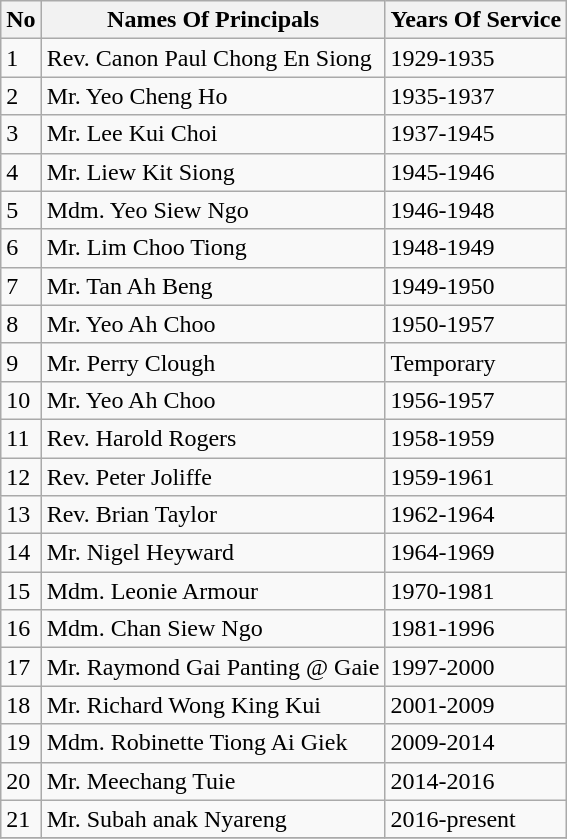<table class="wikitable">
<tr>
<th>No</th>
<th>Names Of Principals</th>
<th>Years Of Service</th>
</tr>
<tr>
<td>1</td>
<td>Rev. Canon Paul Chong En Siong</td>
<td>1929-1935</td>
</tr>
<tr>
<td>2</td>
<td>Mr. Yeo Cheng Ho</td>
<td>1935-1937</td>
</tr>
<tr>
<td>3</td>
<td>Mr. Lee Kui Choi</td>
<td>1937-1945</td>
</tr>
<tr>
<td>4</td>
<td>Mr. Liew Kit Siong</td>
<td>1945-1946</td>
</tr>
<tr>
<td>5</td>
<td>Mdm. Yeo Siew Ngo</td>
<td>1946-1948</td>
</tr>
<tr>
<td>6</td>
<td>Mr. Lim Choo Tiong</td>
<td>1948-1949</td>
</tr>
<tr>
<td>7</td>
<td>Mr. Tan Ah Beng</td>
<td>1949-1950</td>
</tr>
<tr>
<td>8</td>
<td>Mr. Yeo Ah Choo</td>
<td>1950-1957</td>
</tr>
<tr>
<td>9</td>
<td>Mr. Perry Clough</td>
<td>Temporary</td>
</tr>
<tr er>
<td>10</td>
<td>Mr. Yeo Ah Choo</td>
<td>1956-1957</td>
</tr>
<tr>
<td>11</td>
<td>Rev. Harold Rogers</td>
<td>1958-1959</td>
</tr>
<tr>
<td>12</td>
<td>Rev. Peter Joliffe</td>
<td>1959-1961</td>
</tr>
<tr>
<td>13</td>
<td>Rev. Brian Taylor</td>
<td>1962-1964</td>
</tr>
<tr>
<td>14</td>
<td>Mr. Nigel Heyward</td>
<td>1964-1969</td>
</tr>
<tr>
<td>15</td>
<td>Mdm. Leonie Armour</td>
<td>1970-1981</td>
</tr>
<tr>
<td>16</td>
<td>Mdm. Chan Siew Ngo</td>
<td>1981-1996</td>
</tr>
<tr>
<td>17</td>
<td>Mr. Raymond Gai Panting @ Gaie</td>
<td>1997-2000</td>
</tr>
<tr>
<td>18</td>
<td>Mr. Richard Wong King Kui</td>
<td>2001-2009</td>
</tr>
<tr>
<td>19</td>
<td>Mdm. Robinette Tiong Ai Giek</td>
<td>2009-2014</td>
</tr>
<tr>
<td>20</td>
<td>Mr. Meechang Tuie</td>
<td>2014-2016</td>
</tr>
<tr>
<td>21</td>
<td>Mr. Subah anak Nyareng</td>
<td>2016-present</td>
</tr>
<tr>
</tr>
</table>
